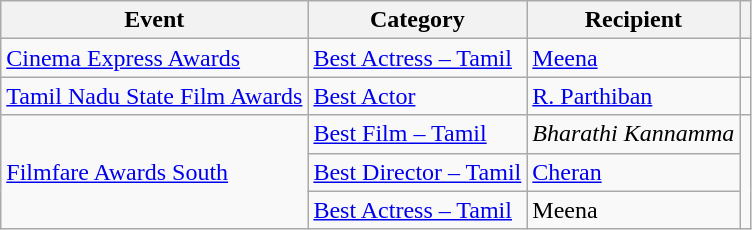<table class="wikitable">
<tr>
<th>Event</th>
<th>Category</th>
<th>Recipient</th>
<th></th>
</tr>
<tr>
<td><a href='#'>Cinema Express Awards</a></td>
<td><a href='#'>Best Actress – Tamil</a></td>
<td><a href='#'>Meena</a></td>
<td style="text-align: center;"></td>
</tr>
<tr>
<td><a href='#'>Tamil Nadu State Film Awards</a></td>
<td><a href='#'>Best Actor</a></td>
<td><a href='#'>R. Parthiban</a></td>
<td style="text-align: center;"></td>
</tr>
<tr>
<td rowspan="3"><a href='#'>Filmfare Awards South</a></td>
<td><a href='#'>Best Film – Tamil</a></td>
<td><em>Bharathi Kannamma</em></td>
<td rowspan="3" style="text-align: center;"></td>
</tr>
<tr>
<td><a href='#'>Best Director – Tamil</a></td>
<td><a href='#'>Cheran</a></td>
</tr>
<tr>
<td><a href='#'>Best Actress – Tamil</a></td>
<td>Meena</td>
</tr>
</table>
